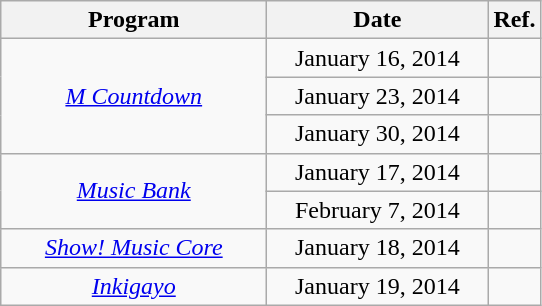<table class="wikitable" style="text-align:center">
<tr>
<th width="170">Program</th>
<th width="140">Date</th>
<th>Ref.</th>
</tr>
<tr>
<td rowspan="3"><em><a href='#'>M Countdown</a></em></td>
<td>January 16, 2014</td>
<td></td>
</tr>
<tr>
<td>January 23, 2014</td>
<td></td>
</tr>
<tr>
<td>January 30, 2014</td>
<td></td>
</tr>
<tr>
<td rowspan="2"><em><a href='#'>Music Bank</a></em></td>
<td>January 17, 2014</td>
<td></td>
</tr>
<tr>
<td>February 7, 2014</td>
<td></td>
</tr>
<tr>
<td><em><a href='#'>Show! Music Core</a></em></td>
<td>January 18, 2014</td>
<td></td>
</tr>
<tr>
<td><em><a href='#'>Inkigayo</a></em></td>
<td>January 19, 2014</td>
<td></td>
</tr>
</table>
